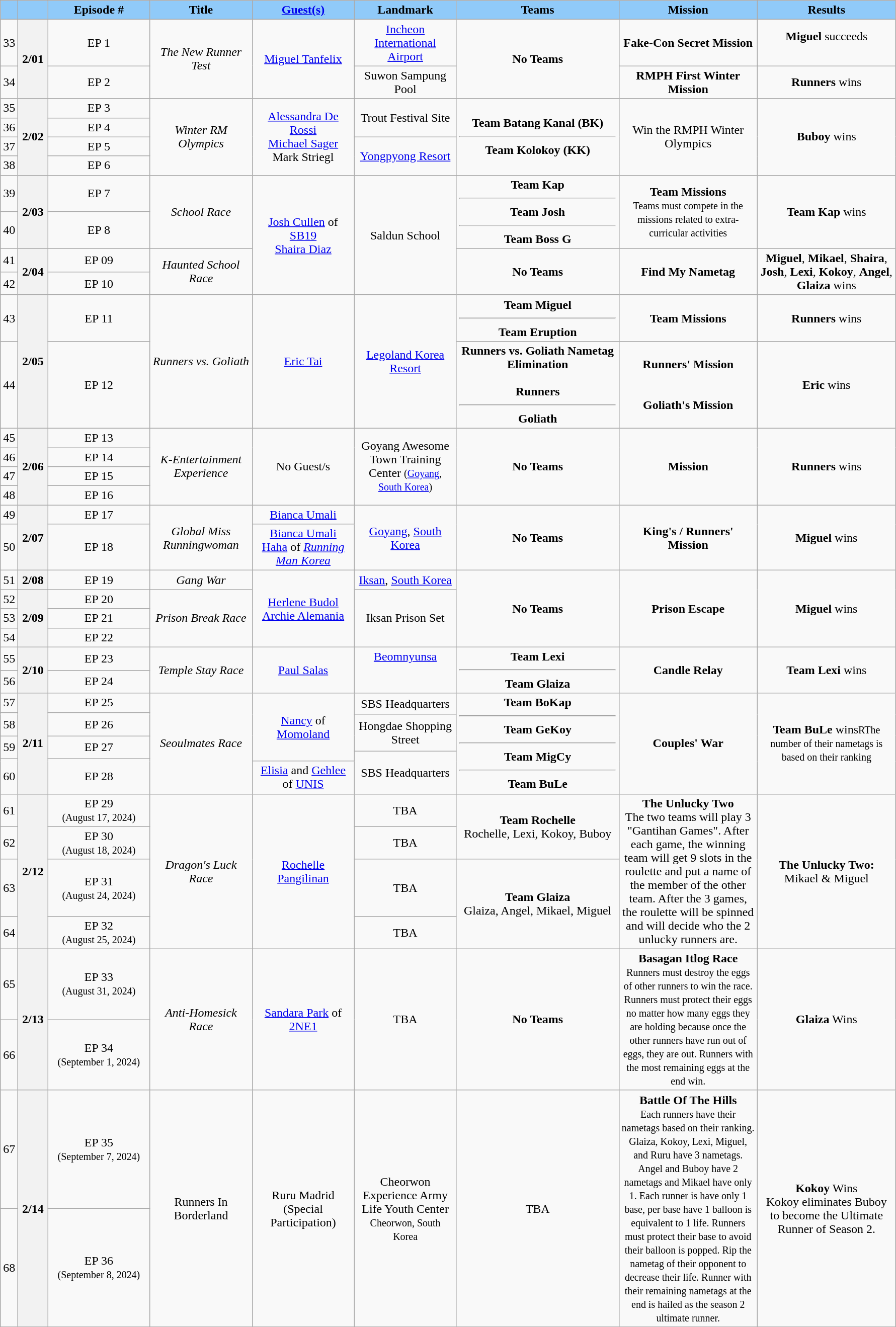<table class="wikitable" style="text-align:center;">
<tr>
<th style="background:#90caf9; width:1em"></th>
<th style="background:#90caf9; width:2em"></th>
<th style="background:#90caf9; width:8em">Episode #<br></th>
<th style="background:#90caf9; width:8em">Title</th>
<th style="background:#90caf9; width:8em"><a href='#'>Guest(s)</a></th>
<th style="background:#90caf9; width:8em">Landmark</th>
<th style="background:#90caf9; width:13em">Teams</th>
<th style="background:#90caf9; width:11em">Mission</th>
<th style="background:#90caf9; width:11em">Results</th>
</tr>
<tr>
<td scope="col">33 </td>
<th rowspan="2">2/01</th>
<td>EP 1<br></td>
<td rowspan="2"><em>The New Runner Test</em></td>
<td rowspan="2"><a href='#'>Miguel Tanfelix</a><br></td>
<td><a href='#'>Incheon International Airport</a><br></td>
<td rowspan="2"><strong>No Teams</strong></td>
<td rowspan="1"><strong>Fake-Con Secret Mission</strong><br></td>
<td rowspan="1"><strong>Miguel</strong> succeeds <br><br></td>
</tr>
<tr>
<td scope="col">34</td>
<td>EP 2<br></td>
<td>Suwon Sampung Pool<br></td>
<td><strong>RMPH First Winter Mission</strong><br></td>
<td rowspan="1"><strong>Runners</strong> wins </td>
</tr>
<tr>
<td scope="col">35</td>
<th rowspan="4">2/02</th>
<td>EP 3<br></td>
<td rowspan="4"><em> Winter RM Olympics</em></td>
<td rowspan="4"><a href='#'>Alessandra De Rossi</a><br><a href='#'>Michael Sager</a><br>Mark Striegl</td>
<td rowspan="2">Trout Festival Site<br></td>
<td rowspan="4"><strong>Team Batang Kanal (BK)</strong><br><hr><strong>Team Kolokoy (KK)</strong> <br> </td>
<td rowspan="4">Win the RMPH Winter Olympics</td>
<td rowspan="4"><strong>Buboy</strong> wins<br> </td>
</tr>
<tr>
<td scope="col">36</td>
<td>EP 4<br></td>
</tr>
<tr>
<td scope="col">37</td>
<td>EP 5<br></td>
<td rowspan="2"><a href='#'>Yongpyong Resort</a><br></td>
</tr>
<tr>
<td scope="col">38</td>
<td>EP 6<br></td>
</tr>
<tr>
<td scope="col">39</td>
<th rowspan="2">2/03</th>
<td>EP 7<br></td>
<td rowspan="2"><em>School Race</em></td>
<td rowspan="4"><a href='#'>Josh Cullen</a> of <a href='#'>SB19</a><br><a href='#'>Shaira Diaz</a></td>
<td rowspan="4">Saldun School<br></td>
<td rowspan="2"><strong>Team Kap</strong><br><hr><strong>Team Josh</strong><br><hr><strong>Team Boss G</strong><br></td>
<td rowspan="2"><strong>Team Missions</strong><br><small>Teams must compete in the missions related to extra-curricular activities</small></td>
<td rowspan="2"><strong>Team Kap</strong> wins</td>
</tr>
<tr>
<td scope="col">40</td>
<td>EP 8<br></td>
</tr>
<tr>
<td scope="col">41</td>
<th rowspan="2">2/04</th>
<td>EP 09<br></td>
<td rowspan="2"><em>Haunted School Race</em></td>
<td rowspan="2"><strong>No Teams</strong></td>
<td rowspan="2"><strong>Find My Nametag</strong><br></td>
<td rowspan="2"><strong>Miguel</strong>, <strong>Mikael</strong>, <strong>Shaira</strong>, <strong>Josh</strong>, <strong>Lexi</strong>, <strong>Kokoy</strong>, <strong>Angel</strong>, <strong>Glaiza</strong> wins</td>
</tr>
<tr>
<td scope="col">42</td>
<td>EP 10<br></td>
</tr>
<tr>
<td scope="col">43</td>
<th rowspan="2">2/05</th>
<td>EP 11<br></td>
<td rowspan="2"><em>Runners vs. Goliath</em></td>
<td rowspan="2"><a href='#'>Eric Tai</a></td>
<td rowspan="2"><a href='#'>Legoland Korea Resort</a><br></td>
<td rowspan="1"><strong>Team Miguel</strong><br><hr><strong>Team Eruption</strong><br></td>
<td rowspan="1"><strong>Team Missions</strong><br></td>
<td rowspan="1"><strong>Runners</strong> wins<br></td>
</tr>
<tr>
<td scope="col">44</td>
<td>EP 12<br></td>
<td rowspan="1"><strong>Runners vs. Goliath Nametag Elimination</strong><br><br><strong>Runners</strong><br><hr><strong>Goliath</strong><br></td>
<td rowspan="1"><strong>Runners' Mission</strong><br><br><br><strong>Goliath's Mission</strong><br></td>
<td rowspan="1"><strong>Eric</strong> wins<br></td>
</tr>
<tr>
<td scope="col">45</td>
<th rowspan="4">2/06</th>
<td>EP 13<br></td>
<td rowspan="4"><em>K-Entertainment Experience</em></td>
<td rowspan="4">No Guest/s</td>
<td rowspan="4">Goyang Awesome Town Training Center <small>(<a href='#'>Goyang</a>, <a href='#'>South Korea</a>)</small></td>
<td rowspan="4"><strong>No Teams</strong></td>
<td rowspan="4"><strong>Mission</strong><br></td>
<td rowspan="4"><strong>Runners</strong> wins<br></td>
</tr>
<tr>
<td scope="col">46</td>
<td>EP 14<br></td>
</tr>
<tr>
<td scope="col">47</td>
<td>EP 15<br></td>
</tr>
<tr>
<td>48</td>
<td>EP 16<br></td>
</tr>
<tr>
<td>49</td>
<th rowspan="2">2/07</th>
<td>EP 17<br></td>
<td rowspan="2"><em>Global Miss Runningwoman </em></td>
<td><a href='#'>Bianca Umali</a></td>
<td rowspan="2"><a href='#'>Goyang</a>, <a href='#'>South Korea</a></td>
<td rowspan="2"><strong>No Teams</strong></td>
<td rowspan="2"><strong>King's / Runners' Mission</strong><br></td>
<td rowspan="2"><strong>Miguel</strong> wins<br></td>
</tr>
<tr>
<td scope="col">50</td>
<td>EP 18<br></td>
<td><a href='#'>Bianca Umali</a><br><a href='#'>Haha</a> of <em><a href='#'>Running Man Korea</a></em></td>
</tr>
<tr>
<td scope="col">51</td>
<th rowspan="2">2/08</th>
<td>EP 19<br></td>
<td rowspan="2"><em>Gang War</em></td>
<td rowspan="5"><a href='#'>Herlene Budol</a> <br> <a href='#'>Archie Alemania</a></td>
<td rowspan="2"><a href='#'>Iksan</a>, <a href='#'>South Korea</a></td>
<td rowspan="5"><strong>No Teams</strong></td>
<td rowspan="5"><strong>Prison Escape</strong><br></td>
<td rowspan="5"><strong>Miguel</strong> wins</td>
</tr>
<tr>
<td rowspan="2">52</td>
<td rowspan="2">EP 20<br></td>
</tr>
<tr>
<th rowspan="3">2/09</th>
<td rowspan="3"><em>Prison Break Race</em></td>
<td rowspan="3">Iksan Prison Set <br> </td>
</tr>
<tr>
<td scope="col">53</td>
<td>EP 21<br></td>
</tr>
<tr>
<td scope="col">54</td>
<td>EP 22<br></td>
</tr>
<tr>
<td scope="col">55</td>
<th rowspan="2">2/10</th>
<td>EP 23<br></td>
<td rowspan="2"><em>Temple Stay Race</em></td>
<td rowspan="2"><a href='#'>Paul Salas</a></td>
<td rowspan="2"><a href='#'>Beomnyunsa</a><br><br><br></td>
<td rowspan="2"><strong>Team Lexi</strong><br><hr><strong>Team Glaiza</strong><br></td>
<td rowspan="2"><strong>Candle Relay</strong><br></td>
<td rowspan="2"><strong>Team Lexi</strong> wins</td>
</tr>
<tr>
<td scope="col">56</td>
<td>EP 24<br></td>
</tr>
<tr>
<td scope="col">57</td>
<th rowspan="7">2/11</th>
<td>EP 25<br></td>
<td rowspan="7"><em>Seoulmates Race</em></td>
<td rowspan="6"><a href='#'>Nancy</a> of <a href='#'>Momoland</a></td>
<td rowspan="2">SBS Headquarters<br></td>
<td rowspan="7"><strong>Team BoKap</strong><br><hr><strong>Team GeKoy</strong><br><hr><strong>Team MigCy</strong><br><hr><strong>Team BuLe</strong><br></td>
<td rowspan="7"><strong>Couples' War</strong></td>
<td rowspan="7"><strong>Team BuLe</strong> wins<small>RThe number of their nametags is based on their ranking</small></td>
</tr>
<tr>
<td rowspan="2" scope="col">58</td>
<td rowspan="2">EP 26<br></td>
</tr>
<tr>
<td rowspan="2">Hongdae Shopping Street<br></td>
</tr>
<tr>
<td rowspan="2" scope="col">59</td>
<td rowspan="2">EP 27<br></td>
</tr>
<tr>
<td rowspan="3">SBS Headquarters<br></td>
</tr>
<tr>
<td rowspan="2">60</td>
<td rowspan="2">EP 28<br></td>
</tr>
<tr>
<td><a href='#'>Elisia</a> and <a href='#'>Gehlee</a> of <a href='#'>UNIS</a></td>
</tr>
<tr>
<td>61</td>
<th rowspan="4">2/12</th>
<td>EP 29<br><small>(August 17, 2024)</small></td>
<td rowspan="4"><em>Dragon's Luck Race</em></td>
<td rowspan="4"><a href='#'>Rochelle Pangilinan</a></td>
<td>TBA</td>
<td rowspan="2"><strong>Team Rochelle</strong><br>Rochelle, Lexi, Kokoy, Buboy</td>
<td rowspan="4"><strong>The Unlucky Two</strong><br>The two teams will play 3 "Gantihan Games". After each game, the winning team will get 9 slots in the roulette and put a name of the member of the other team. After the 3 games, the roulette will be spinned and will decide who the 2 unlucky runners are.</td>
<td rowspan="4"><strong>The Unlucky Two:</strong><br>Mikael & Miguel</td>
</tr>
<tr>
<td>62</td>
<td>EP 30<br><small>(August 18, 2024)</small></td>
<td>TBA</td>
</tr>
<tr>
<td>63</td>
<td>EP 31<br><small>(August 24, 2024)</small></td>
<td>TBA</td>
<td rowspan="2"><strong>Team Glaiza</strong><br>Glaiza, Angel, Mikael, Miguel</td>
</tr>
<tr>
<td>64</td>
<td>EP 32<br><small>(August 25, 2024)</small></td>
<td>TBA</td>
</tr>
<tr>
<td>65</td>
<th rowspan="2">2/13</th>
<td>EP 33<br><small>(August 31, 2024)</small></td>
<td rowspan="2"><em>Anti-Homesick Race</em></td>
<td rowspan="2"><a href='#'>Sandara Park</a> of <a href='#'>2NE1</a></td>
<td rowspan="2">TBA</td>
<td rowspan="2"><strong>No Teams</strong></td>
<td rowspan="2"><strong>Basagan Itlog Race</strong><br><small>Runners must destroy the eggs of other runners to win the race. Runners must protect their eggs no matter how many eggs they are holding because once the other runners have run out of eggs, they are out. Runners with the most remaining eggs at the end win.</small></td>
<td rowspan="2"><strong>Glaiza</strong> Wins</td>
</tr>
<tr>
<td>66</td>
<td>EP 34<br><small>(September 1, 2024)</small></td>
</tr>
<tr>
<td>67</td>
<th rowspan="2">2/14</th>
<td>EP 35<br><small>(September 7, 2024)</small></td>
<td rowspan="2">Runners In Borderland</td>
<td rowspan="2">Ruru Madrid (Special Participation)</td>
<td rowspan="2">Cheorwon Experience Army Life Youth Center<br><small>Cheorwon, South Korea</small></td>
<td rowspan="2">TBA</td>
<td rowspan="2"><strong>Battle Of The Hills</strong><br><small>Each runners have their nametags based on their ranking. Glaiza, Kokoy, Lexi, Miguel, and Ruru have 3 nametags. Angel and Buboy have 2 nametags and Mikael have only 1. Each runner is have only 1 base, per base have 1 balloon is equivalent to 1 life. Runners must protect their base to avoid their balloon is popped. Rip the nametag of their opponent to decrease their life. Runner with their remaining nametags at the end is hailed as the season 2 ultimate runner.</small></td>
<td rowspan="2"><strong>Kokoy</strong> Wins<br>Kokoy eliminates Buboy to become the Ultimate Runner of Season 2.</td>
</tr>
<tr>
<td>68</td>
<td>EP 36<br><small>(September 8, 2024)</small></td>
</tr>
</table>
